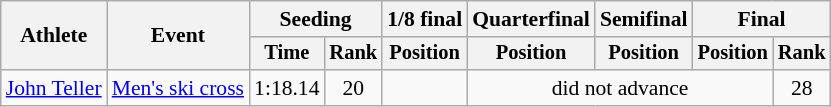<table class=wikitable style=font-size:90%;text-align:center>
<tr>
<th rowspan=2>Athlete</th>
<th rowspan=2>Event</th>
<th colspan=2>Seeding</th>
<th>1/8 final</th>
<th>Quarterfinal</th>
<th>Semifinal</th>
<th colspan=2>Final</th>
</tr>
<tr style=font-size:95%>
<th>Time</th>
<th>Rank</th>
<th>Position</th>
<th>Position</th>
<th>Position</th>
<th>Position</th>
<th>Rank</th>
</tr>
<tr>
<td align=left><a href='#'>John Teller</a></td>
<td align=left><a href='#'>Men's ski cross</a></td>
<td>1:18.14</td>
<td>20</td>
<td></td>
<td colspan=3>did not advance</td>
<td>28</td>
</tr>
</table>
